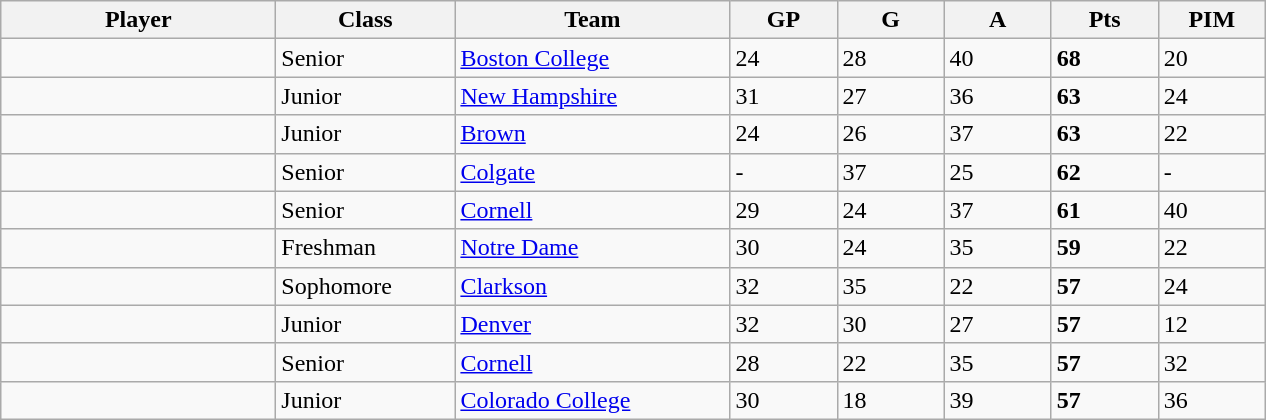<table class="wikitable sortable">
<tr>
<th style="width: 11em;">Player</th>
<th style="width: 7em;">Class</th>
<th style="width: 11em;">Team</th>
<th style="width: 4em;">GP</th>
<th style="width: 4em;">G</th>
<th style="width: 4em;">A</th>
<th style="width: 4em;">Pts</th>
<th style="width: 4em;">PIM</th>
</tr>
<tr>
<td></td>
<td>Senior</td>
<td><a href='#'>Boston College</a></td>
<td>24</td>
<td>28</td>
<td>40</td>
<td><strong>68</strong></td>
<td>20</td>
</tr>
<tr>
<td></td>
<td>Junior</td>
<td><a href='#'>New Hampshire</a></td>
<td>31</td>
<td>27</td>
<td>36</td>
<td><strong>63</strong></td>
<td>24</td>
</tr>
<tr>
<td></td>
<td>Junior</td>
<td><a href='#'>Brown</a></td>
<td>24</td>
<td>26</td>
<td>37</td>
<td><strong>63</strong></td>
<td>22</td>
</tr>
<tr>
<td></td>
<td>Senior</td>
<td><a href='#'>Colgate</a></td>
<td>-</td>
<td>37</td>
<td>25</td>
<td><strong>62</strong></td>
<td>-</td>
</tr>
<tr>
<td></td>
<td>Senior</td>
<td><a href='#'>Cornell</a></td>
<td>29</td>
<td>24</td>
<td>37</td>
<td><strong>61</strong></td>
<td>40</td>
</tr>
<tr>
<td></td>
<td>Freshman</td>
<td><a href='#'>Notre Dame</a></td>
<td>30</td>
<td>24</td>
<td>35</td>
<td><strong>59</strong></td>
<td>22</td>
</tr>
<tr>
<td></td>
<td>Sophomore</td>
<td><a href='#'>Clarkson</a></td>
<td>32</td>
<td>35</td>
<td>22</td>
<td><strong>57</strong></td>
<td>24</td>
</tr>
<tr>
<td></td>
<td>Junior</td>
<td><a href='#'>Denver</a></td>
<td>32</td>
<td>30</td>
<td>27</td>
<td><strong>57</strong></td>
<td>12</td>
</tr>
<tr>
<td></td>
<td>Senior</td>
<td><a href='#'>Cornell</a></td>
<td>28</td>
<td>22</td>
<td>35</td>
<td><strong>57</strong></td>
<td>32</td>
</tr>
<tr>
<td></td>
<td>Junior</td>
<td><a href='#'>Colorado College</a></td>
<td>30</td>
<td>18</td>
<td>39</td>
<td><strong>57</strong></td>
<td>36</td>
</tr>
</table>
